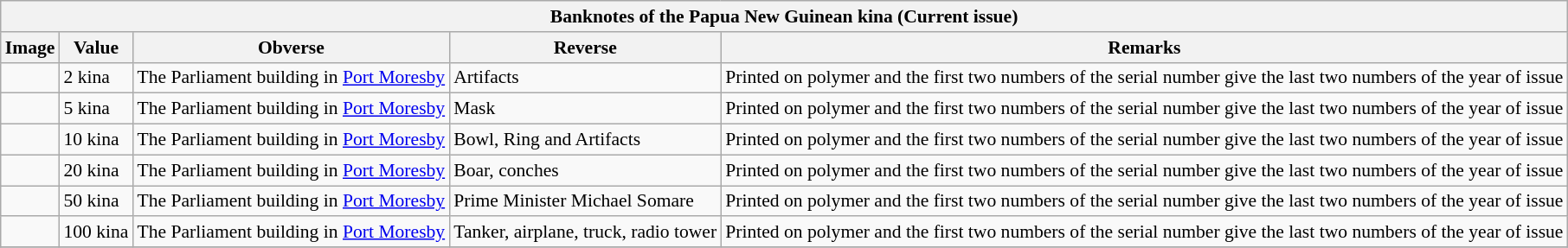<table class="wikitable" style="font-size: 90%">
<tr>
<th colspan="5">Banknotes of the Papua New Guinean kina (Current issue)</th>
</tr>
<tr>
<th>Image</th>
<th>Value</th>
<th>Obverse</th>
<th>Reverse</th>
<th>Remarks</th>
</tr>
<tr>
<td></td>
<td>2 kina</td>
<td>The Parliament building in <a href='#'>Port Moresby</a></td>
<td>Artifacts</td>
<td>Printed on polymer and the first two numbers of the serial number give the last two numbers of the year of issue</td>
</tr>
<tr>
<td></td>
<td>5 kina</td>
<td>The Parliament building in <a href='#'>Port Moresby</a></td>
<td>Mask</td>
<td>Printed on polymer and the first two numbers of the serial number give the last two numbers of the year of issue</td>
</tr>
<tr>
<td></td>
<td>10 kina</td>
<td>The Parliament building in <a href='#'>Port Moresby</a></td>
<td>Bowl, Ring and Artifacts</td>
<td>Printed on polymer and the first two numbers of the serial number give the last two numbers of the year of issue</td>
</tr>
<tr>
<td></td>
<td>20 kina</td>
<td>The Parliament building in <a href='#'>Port Moresby</a></td>
<td>Boar, conches</td>
<td>Printed on polymer and the first two numbers of the serial number give the last two numbers of the year of issue</td>
</tr>
<tr>
<td></td>
<td>50 kina</td>
<td>The Parliament building in <a href='#'>Port Moresby</a></td>
<td>Prime Minister Michael Somare</td>
<td>Printed on polymer and the first two numbers of the serial number give the last two numbers of the year of issue</td>
</tr>
<tr>
<td></td>
<td>100 kina</td>
<td>The Parliament building in <a href='#'>Port Moresby</a></td>
<td>Tanker, airplane, truck, radio tower</td>
<td>Printed on polymer and the first two numbers of the serial number give the last two numbers of the year of issue</td>
</tr>
<tr>
</tr>
</table>
